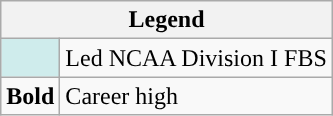<table class="wikitable">
<tr>
<th colspan="2">Legend</th>
</tr>
<tr>
<td style="background:#cfecec;"></td>
<td>Led NCAA Division I FBS</td>
</tr>
<tr>
<td><strong>Bold</strong></td>
<td>Career high</td>
</tr>
</table>
